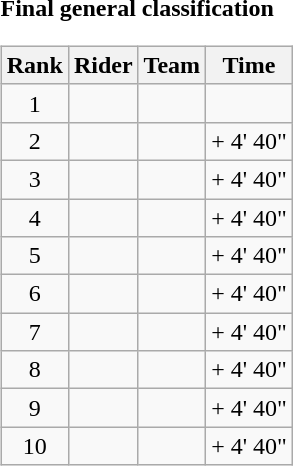<table>
<tr>
<td><strong>Final general classification</strong><br><table class="wikitable">
<tr>
<th scope="col">Rank</th>
<th scope="col">Rider</th>
<th scope="col">Team</th>
<th scope="col">Time</th>
</tr>
<tr>
<td style="text-align:center;">1</td>
<td></td>
<td></td>
<td style="text-align:right;"></td>
</tr>
<tr>
<td style="text-align:center;">2</td>
<td></td>
<td></td>
<td style="text-align:right;">+ 4' 40"</td>
</tr>
<tr>
<td style="text-align:center;">3</td>
<td></td>
<td></td>
<td style="text-align:right;">+ 4' 40"</td>
</tr>
<tr>
<td style="text-align:center;">4</td>
<td></td>
<td></td>
<td style="text-align:right;">+ 4' 40"</td>
</tr>
<tr>
<td style="text-align:center;">5</td>
<td></td>
<td></td>
<td style="text-align:right;">+ 4' 40"</td>
</tr>
<tr>
<td style="text-align:center;">6</td>
<td></td>
<td></td>
<td style="text-align:right;">+ 4' 40"</td>
</tr>
<tr>
<td style="text-align:center;">7</td>
<td></td>
<td></td>
<td style="text-align:right;">+ 4' 40"</td>
</tr>
<tr>
<td style="text-align:center;">8</td>
<td></td>
<td></td>
<td style="text-align:right;">+ 4' 40"</td>
</tr>
<tr>
<td style="text-align:center;">9</td>
<td></td>
<td></td>
<td style="text-align:right;">+ 4' 40"</td>
</tr>
<tr>
<td style="text-align:center;">10</td>
<td></td>
<td></td>
<td style="text-align:right;">+ 4' 40"</td>
</tr>
</table>
</td>
</tr>
</table>
